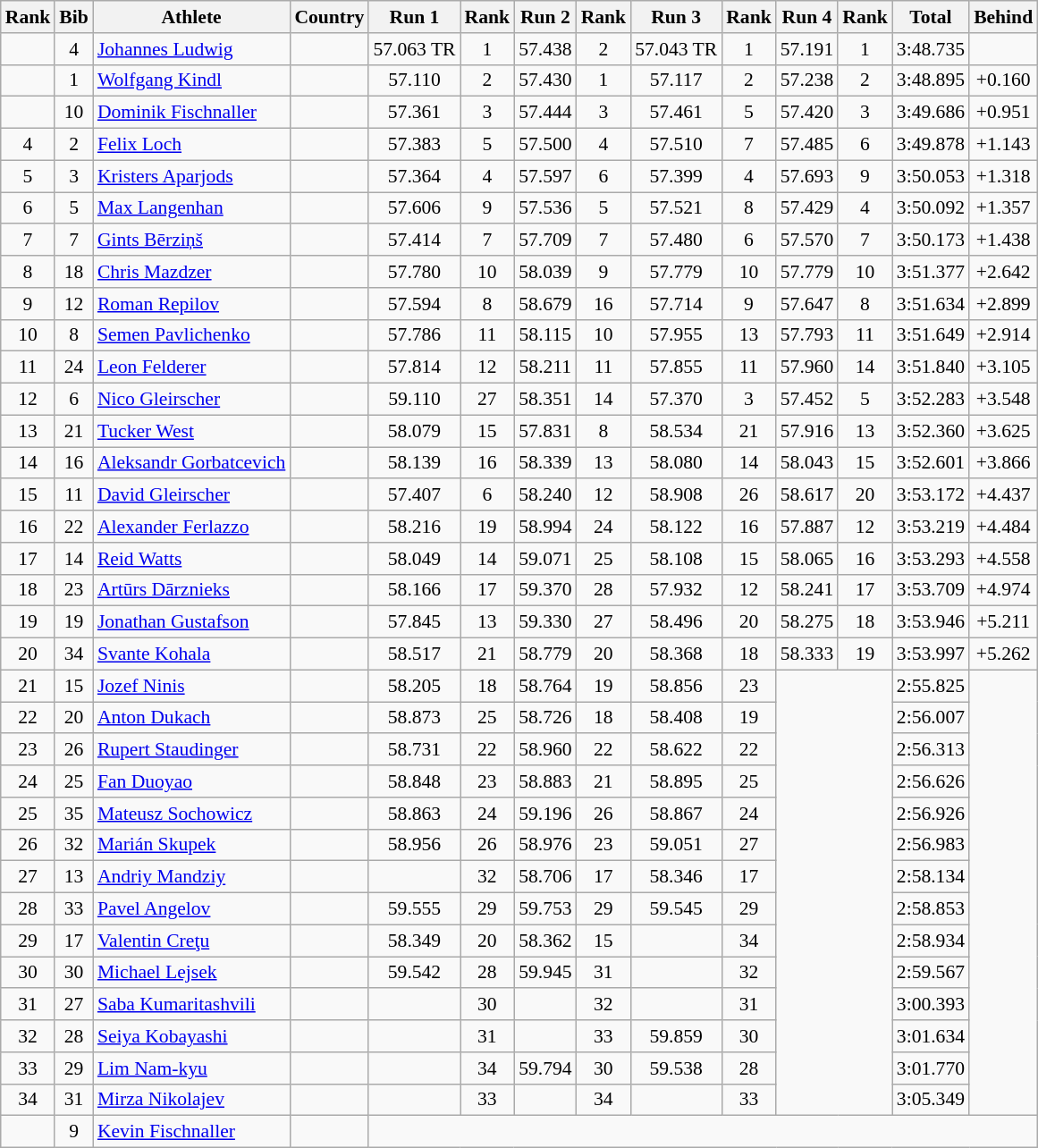<table class="wikitable sortable" style="text-align:center; font-size:90%">
<tr>
<th>Rank</th>
<th>Bib</th>
<th>Athlete</th>
<th>Country</th>
<th>Run 1</th>
<th>Rank</th>
<th>Run 2</th>
<th>Rank</th>
<th>Run 3</th>
<th>Rank</th>
<th>Run 4</th>
<th>Rank</th>
<th>Total</th>
<th>Behind</th>
</tr>
<tr>
<td></td>
<td>4</td>
<td align=left><a href='#'>Johannes Ludwig</a></td>
<td align=left></td>
<td>57.063 TR</td>
<td>1</td>
<td>57.438</td>
<td>2</td>
<td>57.043 TR</td>
<td>1</td>
<td>57.191</td>
<td>1</td>
<td>3:48.735</td>
<td></td>
</tr>
<tr>
<td></td>
<td>1</td>
<td align=left><a href='#'>Wolfgang Kindl</a></td>
<td align=left></td>
<td>57.110</td>
<td>2</td>
<td>57.430</td>
<td>1</td>
<td>57.117</td>
<td>2</td>
<td>57.238</td>
<td>2</td>
<td>3:48.895</td>
<td>+0.160</td>
</tr>
<tr>
<td></td>
<td>10</td>
<td align=left><a href='#'>Dominik Fischnaller</a></td>
<td align=left></td>
<td>57.361</td>
<td>3</td>
<td>57.444</td>
<td>3</td>
<td>57.461</td>
<td>5</td>
<td>57.420</td>
<td>3</td>
<td>3:49.686</td>
<td>+0.951</td>
</tr>
<tr>
<td>4</td>
<td>2</td>
<td align=left><a href='#'>Felix Loch</a></td>
<td align=left></td>
<td>57.383</td>
<td>5</td>
<td>57.500</td>
<td>4</td>
<td>57.510</td>
<td>7</td>
<td>57.485</td>
<td>6</td>
<td>3:49.878</td>
<td>+1.143</td>
</tr>
<tr>
<td>5</td>
<td>3</td>
<td align=left><a href='#'>Kristers Aparjods</a></td>
<td align=left></td>
<td>57.364</td>
<td>4</td>
<td>57.597</td>
<td>6</td>
<td>57.399</td>
<td>4</td>
<td>57.693</td>
<td>9</td>
<td>3:50.053</td>
<td>+1.318</td>
</tr>
<tr>
<td>6</td>
<td>5</td>
<td align=left><a href='#'>Max Langenhan</a></td>
<td align=left></td>
<td>57.606</td>
<td>9</td>
<td>57.536</td>
<td>5</td>
<td>57.521</td>
<td>8</td>
<td>57.429</td>
<td>4</td>
<td>3:50.092</td>
<td>+1.357</td>
</tr>
<tr>
<td>7</td>
<td>7</td>
<td align=left><a href='#'>Gints Bērziņš</a></td>
<td align=left></td>
<td>57.414</td>
<td>7</td>
<td>57.709</td>
<td>7</td>
<td>57.480</td>
<td>6</td>
<td>57.570</td>
<td>7</td>
<td>3:50.173</td>
<td>+1.438</td>
</tr>
<tr>
<td>8</td>
<td>18</td>
<td align=left><a href='#'>Chris Mazdzer</a></td>
<td align=left></td>
<td>57.780</td>
<td>10</td>
<td>58.039</td>
<td>9</td>
<td>57.779</td>
<td>10</td>
<td>57.779</td>
<td>10</td>
<td>3:51.377</td>
<td>+2.642</td>
</tr>
<tr>
<td>9</td>
<td>12</td>
<td align=left><a href='#'>Roman Repilov</a></td>
<td align=left></td>
<td>57.594</td>
<td>8</td>
<td>58.679</td>
<td>16</td>
<td>57.714</td>
<td>9</td>
<td>57.647</td>
<td>8</td>
<td>3:51.634</td>
<td>+2.899</td>
</tr>
<tr>
<td>10</td>
<td>8</td>
<td align=left><a href='#'>Semen Pavlichenko</a></td>
<td align=left></td>
<td>57.786</td>
<td>11</td>
<td>58.115</td>
<td>10</td>
<td>57.955</td>
<td>13</td>
<td>57.793</td>
<td>11</td>
<td>3:51.649</td>
<td>+2.914</td>
</tr>
<tr>
<td>11</td>
<td>24</td>
<td align=left><a href='#'>Leon Felderer</a></td>
<td align=left></td>
<td>57.814</td>
<td>12</td>
<td>58.211</td>
<td>11</td>
<td>57.855</td>
<td>11</td>
<td>57.960</td>
<td>14</td>
<td>3:51.840</td>
<td>+3.105</td>
</tr>
<tr>
<td>12</td>
<td>6</td>
<td align=left><a href='#'>Nico Gleirscher</a></td>
<td align=left></td>
<td>59.110</td>
<td>27</td>
<td>58.351</td>
<td>14</td>
<td>57.370</td>
<td>3</td>
<td>57.452</td>
<td>5</td>
<td>3:52.283</td>
<td>+3.548</td>
</tr>
<tr>
<td>13</td>
<td>21</td>
<td align=left><a href='#'>Tucker West</a></td>
<td align=left></td>
<td>58.079</td>
<td>15</td>
<td>57.831</td>
<td>8</td>
<td>58.534</td>
<td>21</td>
<td>57.916</td>
<td>13</td>
<td>3:52.360</td>
<td>+3.625</td>
</tr>
<tr>
<td>14</td>
<td>16</td>
<td align=left><a href='#'>Aleksandr Gorbatcevich</a></td>
<td align=left></td>
<td>58.139</td>
<td>16</td>
<td>58.339</td>
<td>13</td>
<td>58.080</td>
<td>14</td>
<td>58.043</td>
<td>15</td>
<td>3:52.601</td>
<td>+3.866</td>
</tr>
<tr>
<td>15</td>
<td>11</td>
<td align=left><a href='#'>David Gleirscher</a></td>
<td align=left></td>
<td>57.407</td>
<td>6</td>
<td>58.240</td>
<td>12</td>
<td>58.908</td>
<td>26</td>
<td>58.617</td>
<td>20</td>
<td>3:53.172</td>
<td>+4.437</td>
</tr>
<tr>
<td>16</td>
<td>22</td>
<td align=left><a href='#'>Alexander Ferlazzo</a></td>
<td align=left></td>
<td>58.216</td>
<td>19</td>
<td>58.994</td>
<td>24</td>
<td>58.122</td>
<td>16</td>
<td>57.887</td>
<td>12</td>
<td>3:53.219</td>
<td>+4.484</td>
</tr>
<tr>
<td>17</td>
<td>14</td>
<td align=left><a href='#'>Reid Watts</a></td>
<td align=left></td>
<td>58.049</td>
<td>14</td>
<td>59.071</td>
<td>25</td>
<td>58.108</td>
<td>15</td>
<td>58.065</td>
<td>16</td>
<td>3:53.293</td>
<td>+4.558</td>
</tr>
<tr>
<td>18</td>
<td>23</td>
<td align=left><a href='#'>Artūrs Dārznieks</a></td>
<td align=left></td>
<td>58.166</td>
<td>17</td>
<td>59.370</td>
<td>28</td>
<td>57.932</td>
<td>12</td>
<td>58.241</td>
<td>17</td>
<td>3:53.709</td>
<td>+4.974</td>
</tr>
<tr>
<td>19</td>
<td>19</td>
<td align=left><a href='#'>Jonathan Gustafson</a></td>
<td align=left></td>
<td>57.845</td>
<td>13</td>
<td>59.330</td>
<td>27</td>
<td>58.496</td>
<td>20</td>
<td>58.275</td>
<td>18</td>
<td>3:53.946</td>
<td>+5.211</td>
</tr>
<tr>
<td>20</td>
<td>34</td>
<td align=left><a href='#'>Svante Kohala</a></td>
<td align=left></td>
<td>58.517</td>
<td>21</td>
<td>58.779</td>
<td>20</td>
<td>58.368</td>
<td>18</td>
<td>58.333</td>
<td>19</td>
<td>3:53.997</td>
<td>+5.262</td>
</tr>
<tr>
<td>21</td>
<td>15</td>
<td align=left><a href='#'>Jozef Ninis</a></td>
<td align=left></td>
<td>58.205</td>
<td>18</td>
<td>58.764</td>
<td>19</td>
<td>58.856</td>
<td>23</td>
<td rowspan=14 colspan=2></td>
<td>2:55.825</td>
<td rowspan=14></td>
</tr>
<tr>
<td>22</td>
<td>20</td>
<td align=left><a href='#'>Anton Dukach</a></td>
<td align=left></td>
<td>58.873</td>
<td>25</td>
<td>58.726</td>
<td>18</td>
<td>58.408</td>
<td>19</td>
<td>2:56.007</td>
</tr>
<tr>
<td>23</td>
<td>26</td>
<td align=left><a href='#'>Rupert Staudinger</a></td>
<td align=left></td>
<td>58.731</td>
<td>22</td>
<td>58.960</td>
<td>22</td>
<td>58.622</td>
<td>22</td>
<td>2:56.313</td>
</tr>
<tr>
<td>24</td>
<td>25</td>
<td align=left><a href='#'>Fan Duoyao</a></td>
<td align=left></td>
<td>58.848</td>
<td>23</td>
<td>58.883</td>
<td>21</td>
<td>58.895</td>
<td>25</td>
<td>2:56.626</td>
</tr>
<tr>
<td>25</td>
<td>35</td>
<td align=left><a href='#'>Mateusz Sochowicz</a></td>
<td align=left></td>
<td>58.863</td>
<td>24</td>
<td>59.196</td>
<td>26</td>
<td>58.867</td>
<td>24</td>
<td>2:56.926</td>
</tr>
<tr>
<td>26</td>
<td>32</td>
<td align=left><a href='#'>Marián Skupek</a></td>
<td align=left></td>
<td>58.956</td>
<td>26</td>
<td>58.976</td>
<td>23</td>
<td>59.051</td>
<td>27</td>
<td>2:56.983</td>
</tr>
<tr>
<td>27</td>
<td>13</td>
<td align=left><a href='#'>Andriy Mandziy</a></td>
<td align=left></td>
<td></td>
<td>32</td>
<td>58.706</td>
<td>17</td>
<td>58.346</td>
<td>17</td>
<td>2:58.134</td>
</tr>
<tr>
<td>28</td>
<td>33</td>
<td align=left><a href='#'>Pavel Angelov</a></td>
<td align=left></td>
<td>59.555</td>
<td>29</td>
<td>59.753</td>
<td>29</td>
<td>59.545</td>
<td>29</td>
<td>2:58.853</td>
</tr>
<tr>
<td>29</td>
<td>17</td>
<td align=left><a href='#'>Valentin Creţu</a></td>
<td align=left></td>
<td>58.349</td>
<td>20</td>
<td>58.362</td>
<td>15</td>
<td></td>
<td>34</td>
<td>2:58.934</td>
</tr>
<tr>
<td>30</td>
<td>30</td>
<td align=left><a href='#'>Michael Lejsek</a></td>
<td align=left></td>
<td>59.542</td>
<td>28</td>
<td>59.945</td>
<td>31</td>
<td></td>
<td>32</td>
<td>2:59.567</td>
</tr>
<tr>
<td>31</td>
<td>27</td>
<td align=left><a href='#'>Saba Kumaritashvili</a></td>
<td align=left></td>
<td></td>
<td>30</td>
<td></td>
<td>32</td>
<td></td>
<td>31</td>
<td>3:00.393</td>
</tr>
<tr>
<td>32</td>
<td>28</td>
<td align=left><a href='#'>Seiya Kobayashi</a></td>
<td align=left></td>
<td></td>
<td>31</td>
<td></td>
<td>33</td>
<td>59.859</td>
<td>30</td>
<td>3:01.634</td>
</tr>
<tr>
<td>33</td>
<td>29</td>
<td align=left><a href='#'>Lim Nam-kyu</a></td>
<td align=left></td>
<td></td>
<td>34</td>
<td>59.794</td>
<td>30</td>
<td>59.538</td>
<td>28</td>
<td>3:01.770</td>
</tr>
<tr>
<td>34</td>
<td>31</td>
<td align=left><a href='#'>Mirza Nikolajev</a></td>
<td align=left></td>
<td></td>
<td>33</td>
<td></td>
<td>34</td>
<td></td>
<td>33</td>
<td>3:05.349</td>
</tr>
<tr>
<td></td>
<td>9</td>
<td align=left><a href='#'>Kevin Fischnaller</a></td>
<td align=left></td>
<td colspan=10></td>
</tr>
</table>
